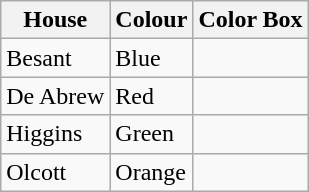<table class="wikitable">
<tr>
<th>House</th>
<th>Colour</th>
<th>Color Box</th>
</tr>
<tr>
<td>Besant</td>
<td>Blue</td>
<td></td>
</tr>
<tr>
<td>De Abrew</td>
<td>Red</td>
<td></td>
</tr>
<tr>
<td>Higgins</td>
<td>Green</td>
<td></td>
</tr>
<tr>
<td>Olcott</td>
<td>Orange</td>
<td></td>
</tr>
</table>
